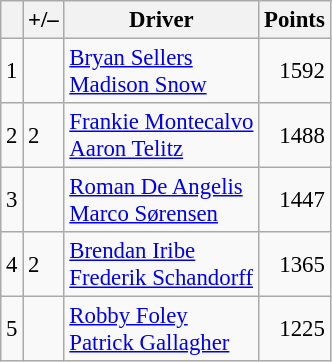<table class="wikitable" style="font-size: 95%;">
<tr>
<th scope="col"></th>
<th scope="col">+/–</th>
<th scope="col">Driver</th>
<th scope="col">Points</th>
</tr>
<tr>
<td align=center>1</td>
<td align="left"></td>
<td> <a href='#'>Bryan Sellers</a><br> <a href='#'>Madison Snow</a></td>
<td align=right>1592</td>
</tr>
<tr>
<td align=center>2</td>
<td align="left"> 2</td>
<td> <a href='#'>Frankie Montecalvo</a><br> <a href='#'>Aaron Telitz</a></td>
<td align=right>1488</td>
</tr>
<tr>
<td align=center>3</td>
<td align="left"></td>
<td> <a href='#'>Roman De Angelis</a><br> <a href='#'>Marco Sørensen</a></td>
<td align=right>1447</td>
</tr>
<tr>
<td align=center>4</td>
<td align="left"> 2</td>
<td> <a href='#'>Brendan Iribe</a><br> <a href='#'>Frederik Schandorff</a></td>
<td align=right>1365</td>
</tr>
<tr>
<td align=center>5</td>
<td align="left"></td>
<td> <a href='#'>Robby Foley</a><br> <a href='#'>Patrick Gallagher</a></td>
<td align=right>1225</td>
</tr>
</table>
